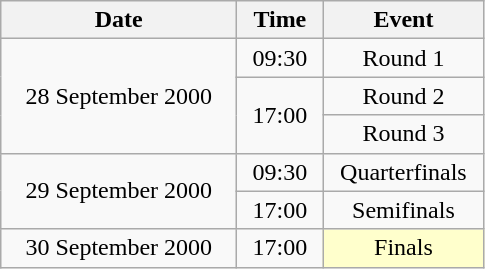<table class = "wikitable" style="text-align:center;">
<tr>
<th width=150>Date</th>
<th width=50>Time</th>
<th width=100>Event</th>
</tr>
<tr>
<td rowspan=3>28 September 2000</td>
<td>09:30</td>
<td>Round 1</td>
</tr>
<tr>
<td rowspan=2>17:00</td>
<td>Round 2</td>
</tr>
<tr>
<td>Round 3</td>
</tr>
<tr>
<td rowspan=2>29 September 2000</td>
<td>09:30</td>
<td>Quarterfinals</td>
</tr>
<tr>
<td>17:00</td>
<td>Semifinals</td>
</tr>
<tr>
<td>30 September 2000</td>
<td>17:00</td>
<td bgcolor=ffffcc>Finals</td>
</tr>
</table>
